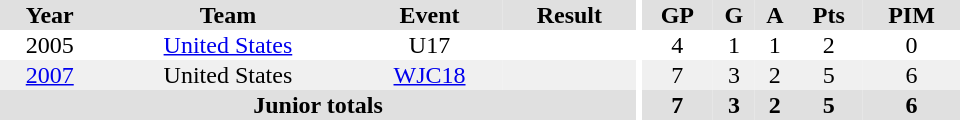<table border="0" cellpadding="1" cellspacing="0" ID="Table3" style="text-align:center; width:40em">
<tr ALIGN="center" bgcolor="#e0e0e0">
<th>Year</th>
<th>Team</th>
<th>Event</th>
<th>Result</th>
<th rowspan="99" bgcolor="#ffffff"></th>
<th>GP</th>
<th>G</th>
<th>A</th>
<th>Pts</th>
<th>PIM</th>
</tr>
<tr>
<td>2005</td>
<td><a href='#'>United States</a></td>
<td>U17</td>
<td></td>
<td>4</td>
<td>1</td>
<td>1</td>
<td>2</td>
<td>0</td>
</tr>
<tr ALIGN="center" bgcolor="#f0f0f0">
<td><a href='#'>2007</a></td>
<td>United States</td>
<td><a href='#'>WJC18</a></td>
<td></td>
<td>7</td>
<td>3</td>
<td>2</td>
<td>5</td>
<td>6</td>
</tr>
<tr ALIGN="center" bgcolor="#e0e0e0">
<th colspan="4">Junior totals</th>
<th>7</th>
<th>3</th>
<th>2</th>
<th>5</th>
<th>6</th>
</tr>
</table>
